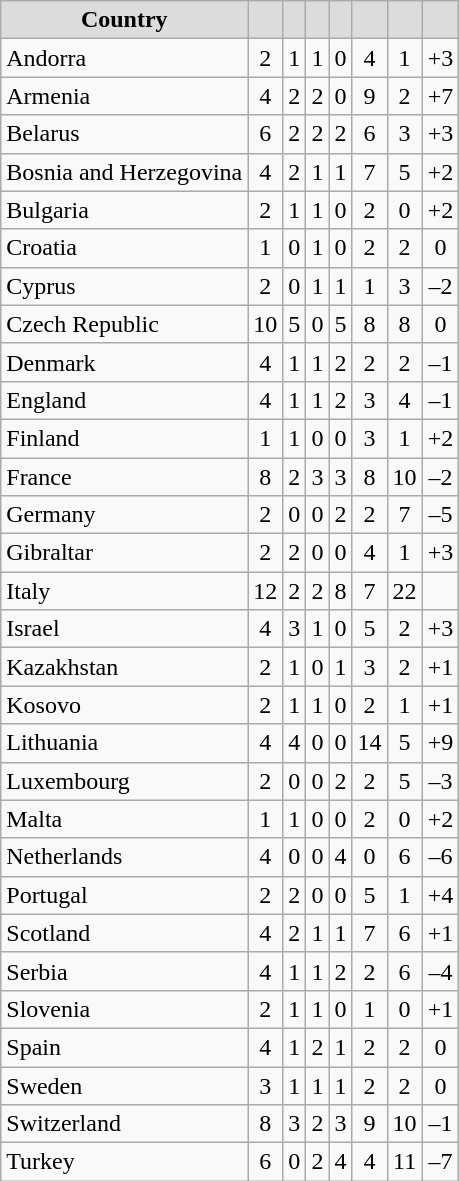<table class="wikitable" style="text-align: center;">
<tr>
<th style="background:#DCDCDC">Country</th>
<th style="background:#DCDCDC"></th>
<th style="background:#DCDCDC"></th>
<th style="background:#DCDCDC"></th>
<th style="background:#DCDCDC"></th>
<th style="background:#DCDCDC"></th>
<th style="background:#DCDCDC"></th>
<th style="background:#DCDCDC"></th>
</tr>
<tr>
<td align=left> Andorra</td>
<td>2</td>
<td>1</td>
<td>1</td>
<td>0</td>
<td>4</td>
<td>1</td>
<td>+3</td>
</tr>
<tr>
<td align=left> Armenia</td>
<td>4</td>
<td>2</td>
<td>2</td>
<td>0</td>
<td>9</td>
<td>2</td>
<td>+7</td>
</tr>
<tr>
<td align=left> Belarus</td>
<td>6</td>
<td>2</td>
<td>2</td>
<td>2</td>
<td>6</td>
<td>3</td>
<td>+3</td>
</tr>
<tr>
<td align=left> Bosnia and Herzegovina</td>
<td>4</td>
<td>2</td>
<td>1</td>
<td>1</td>
<td>7</td>
<td>5</td>
<td>+2</td>
</tr>
<tr>
<td align=left> Bulgaria</td>
<td>2</td>
<td>1</td>
<td>1</td>
<td>0</td>
<td>2</td>
<td>0</td>
<td>+2</td>
</tr>
<tr>
<td align=left> Croatia</td>
<td>1</td>
<td>0</td>
<td>1</td>
<td>0</td>
<td>2</td>
<td>2</td>
<td>0</td>
</tr>
<tr>
<td align=left> Cyprus</td>
<td>2</td>
<td>0</td>
<td>1</td>
<td>1</td>
<td>1</td>
<td>3</td>
<td>–2</td>
</tr>
<tr>
<td align=left> Czech Republic</td>
<td>10</td>
<td>5</td>
<td>0</td>
<td>5</td>
<td>8</td>
<td>8</td>
<td>0</td>
</tr>
<tr>
<td align=left> Denmark</td>
<td>4</td>
<td>1</td>
<td>1</td>
<td>2</td>
<td>2</td>
<td>2</td>
<td>–1</td>
</tr>
<tr>
<td align=left> England</td>
<td>4</td>
<td>1</td>
<td>1</td>
<td>2</td>
<td>3</td>
<td>4</td>
<td>–1</td>
</tr>
<tr>
<td align=left> Finland</td>
<td>1</td>
<td>1</td>
<td>0</td>
<td>0</td>
<td>3</td>
<td>1</td>
<td>+2</td>
</tr>
<tr>
<td align=left> France</td>
<td>8</td>
<td>2</td>
<td>3</td>
<td>3</td>
<td>8</td>
<td>10</td>
<td>–2</td>
</tr>
<tr>
<td align=left> Germany</td>
<td>2</td>
<td>0</td>
<td>0</td>
<td>2</td>
<td>2</td>
<td>7</td>
<td>–5</td>
</tr>
<tr>
<td align=left> Gibraltar</td>
<td>2</td>
<td>2</td>
<td>0</td>
<td>0</td>
<td>4</td>
<td>1</td>
<td>+3</td>
</tr>
<tr>
<td align=left> Italy</td>
<td>12</td>
<td>2</td>
<td>2</td>
<td>8</td>
<td>7</td>
<td>22</td>
<td></td>
</tr>
<tr>
<td align=left> Israel</td>
<td>4</td>
<td>3</td>
<td>1</td>
<td>0</td>
<td>5</td>
<td>2</td>
<td>+3</td>
</tr>
<tr>
<td align=left> Kazakhstan</td>
<td>2</td>
<td>1</td>
<td>0</td>
<td>1</td>
<td>3</td>
<td>2</td>
<td>+1</td>
</tr>
<tr>
<td align=left> Kosovo</td>
<td>2</td>
<td>1</td>
<td>1</td>
<td>0</td>
<td>2</td>
<td>1</td>
<td>+1</td>
</tr>
<tr>
<td align=left> Lithuania</td>
<td>4</td>
<td>4</td>
<td>0</td>
<td>0</td>
<td>14</td>
<td>5</td>
<td>+9</td>
</tr>
<tr>
<td align=left> Luxembourg</td>
<td>2</td>
<td>0</td>
<td>0</td>
<td>2</td>
<td>2</td>
<td>5</td>
<td>–3</td>
</tr>
<tr>
<td align=left> Malta</td>
<td>1</td>
<td>1</td>
<td>0</td>
<td>0</td>
<td>2</td>
<td>0</td>
<td>+2</td>
</tr>
<tr>
<td align=left> Netherlands</td>
<td>4</td>
<td>0</td>
<td>0</td>
<td>4</td>
<td>0</td>
<td>6</td>
<td>–6</td>
</tr>
<tr>
<td align=left> Portugal</td>
<td>2</td>
<td>2</td>
<td>0</td>
<td>0</td>
<td>5</td>
<td>1</td>
<td>+4</td>
</tr>
<tr>
<td align=left> Scotland</td>
<td>4</td>
<td>2</td>
<td>1</td>
<td>1</td>
<td>7</td>
<td>6</td>
<td>+1</td>
</tr>
<tr>
<td align=left> Serbia</td>
<td>4</td>
<td>1</td>
<td>1</td>
<td>2</td>
<td>2</td>
<td>6</td>
<td>–4</td>
</tr>
<tr>
<td align=left> Slovenia</td>
<td>2</td>
<td>1</td>
<td>1</td>
<td>0</td>
<td>1</td>
<td>0</td>
<td>+1</td>
</tr>
<tr>
<td align=left> Spain</td>
<td>4</td>
<td>1</td>
<td>2</td>
<td>1</td>
<td>2</td>
<td>2</td>
<td>0</td>
</tr>
<tr>
<td align=left> Sweden</td>
<td>3</td>
<td>1</td>
<td>1</td>
<td>1</td>
<td>2</td>
<td>2</td>
<td>0</td>
</tr>
<tr>
<td align=left> Switzerland</td>
<td>8</td>
<td>3</td>
<td>2</td>
<td>3</td>
<td>9</td>
<td>10</td>
<td>–1</td>
</tr>
<tr>
<td align=left> Turkey</td>
<td>6</td>
<td>0</td>
<td>2</td>
<td>4</td>
<td>4</td>
<td>11</td>
<td>–7</td>
</tr>
</table>
